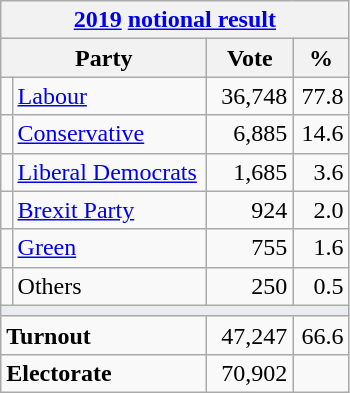<table class="wikitable">
<tr>
<th colspan="4"><a href='#'>2019</a> <a href='#'>notional result</a></th>
</tr>
<tr>
<th bgcolor="#DDDDFF" width="130px" colspan="2">Party</th>
<th bgcolor="#DDDDFF" width="50px">Vote</th>
<th bgcolor="#DDDDFF" width="30px">%</th>
</tr>
<tr>
<td></td>
<td><a href='#'>Labour</a></td>
<td align=right>36,748</td>
<td align=right>77.8</td>
</tr>
<tr>
<td></td>
<td><a href='#'>Conservative</a></td>
<td align=right>6,885</td>
<td align=right>14.6</td>
</tr>
<tr>
<td></td>
<td><a href='#'>Liberal Democrats</a></td>
<td align=right>1,685</td>
<td align=right>3.6</td>
</tr>
<tr>
<td></td>
<td><a href='#'>Brexit Party</a></td>
<td align=right>924</td>
<td align=right>2.0</td>
</tr>
<tr>
<td></td>
<td><a href='#'>Green</a></td>
<td align=right>755</td>
<td align=right>1.6</td>
</tr>
<tr>
<td></td>
<td>Others</td>
<td align=right>250</td>
<td align=right>0.5</td>
</tr>
<tr>
<td colspan="4" bgcolor="#EAECF0"></td>
</tr>
<tr>
<td colspan="2"><strong>Turnout</strong></td>
<td align=right>47,247</td>
<td align=right>66.6</td>
</tr>
<tr>
<td colspan="2"><strong>Electorate</strong></td>
<td align=right>70,902</td>
</tr>
</table>
